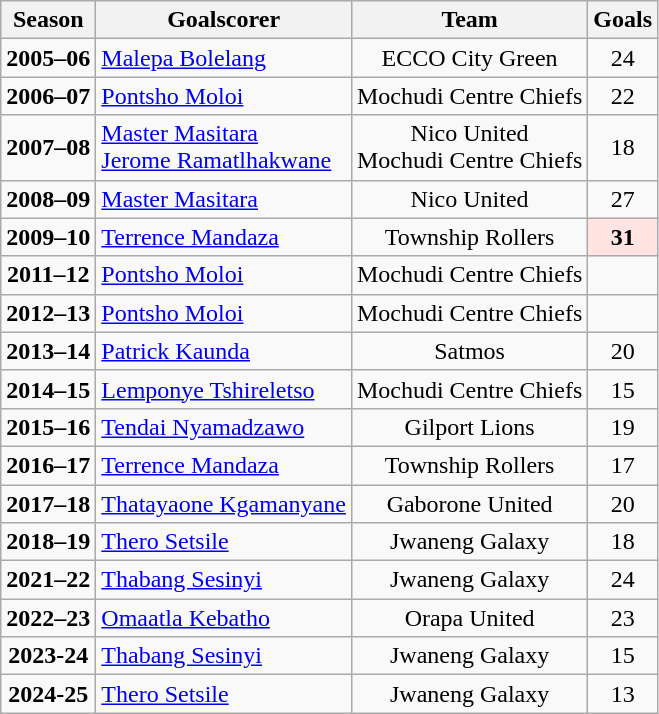<table class="wikitable" style="text-align:center;">
<tr>
<th>Season</th>
<th>Goalscorer</th>
<th>Team</th>
<th>Goals</th>
</tr>
<tr>
<td><strong>2005–06</strong></td>
<td align=left> <a href='#'>Malepa Bolelang</a></td>
<td>ECCO City Green</td>
<td>24</td>
</tr>
<tr>
<td><strong>2006–07</strong></td>
<td align=left> <a href='#'>Pontsho Moloi</a></td>
<td>Mochudi Centre Chiefs</td>
<td>22</td>
</tr>
<tr>
<td><strong>2007–08</strong></td>
<td align=left> <a href='#'>Master Masitara</a><br> <a href='#'>Jerome Ramatlhakwane</a></td>
<td>Nico United<br>Mochudi Centre Chiefs</td>
<td>18</td>
</tr>
<tr>
<td><strong>2008–09</strong></td>
<td align=left> <a href='#'>Master Masitara</a></td>
<td>Nico United</td>
<td>27</td>
</tr>
<tr>
<td><strong>2009–10</strong></td>
<td align=left> <a href='#'>Terrence Mandaza</a></td>
<td>Township Rollers</td>
<td bgcolor=mistyrose><strong>31</strong></td>
</tr>
<tr>
<td><strong>2011–12</strong></td>
<td align=left> <a href='#'>Pontsho Moloi</a></td>
<td>Mochudi Centre Chiefs</td>
<td></td>
</tr>
<tr>
<td><strong>2012–13</strong></td>
<td align=left> <a href='#'>Pontsho Moloi</a></td>
<td>Mochudi Centre Chiefs</td>
<td></td>
</tr>
<tr>
<td><strong>2013–14</strong></td>
<td align=left> <a href='#'>Patrick Kaunda</a></td>
<td>Satmos</td>
<td>20</td>
</tr>
<tr>
<td><strong>2014–15</strong></td>
<td align=left> <a href='#'>Lemponye Tshireletso</a></td>
<td>Mochudi Centre Chiefs</td>
<td>15</td>
</tr>
<tr>
<td><strong>2015–16</strong></td>
<td align=left> <a href='#'>Tendai Nyamadzawo</a></td>
<td>Gilport Lions</td>
<td>19</td>
</tr>
<tr>
<td><strong>2016–17</strong></td>
<td align=left> <a href='#'>Terrence Mandaza</a></td>
<td>Township Rollers</td>
<td>17</td>
</tr>
<tr>
<td><strong>2017–18</strong></td>
<td align=left> <a href='#'>Thatayaone Kgamanyane</a></td>
<td>Gaborone United</td>
<td>20</td>
</tr>
<tr>
<td><strong>2018–19</strong></td>
<td align=left> <a href='#'>Thero Setsile</a></td>
<td>Jwaneng Galaxy</td>
<td>18</td>
</tr>
<tr>
<td><strong>2021–22</strong></td>
<td align=left> <a href='#'>Thabang Sesinyi</a></td>
<td>Jwaneng Galaxy</td>
<td>24</td>
</tr>
<tr>
<td><strong>2022–23</strong></td>
<td align=left> <a href='#'>Omaatla Kebatho</a></td>
<td>Orapa United</td>
<td>23</td>
</tr>
<tr>
<td><strong>2023-24</strong></td>
<td align=left> <a href='#'>Thabang Sesinyi</a></td>
<td>Jwaneng Galaxy</td>
<td>15</td>
</tr>
<tr>
<td><strong>2024-25</strong></td>
<td align=left> <a href='#'>Thero Setsile</a></td>
<td>Jwaneng Galaxy</td>
<td>13</td>
</tr>
</table>
